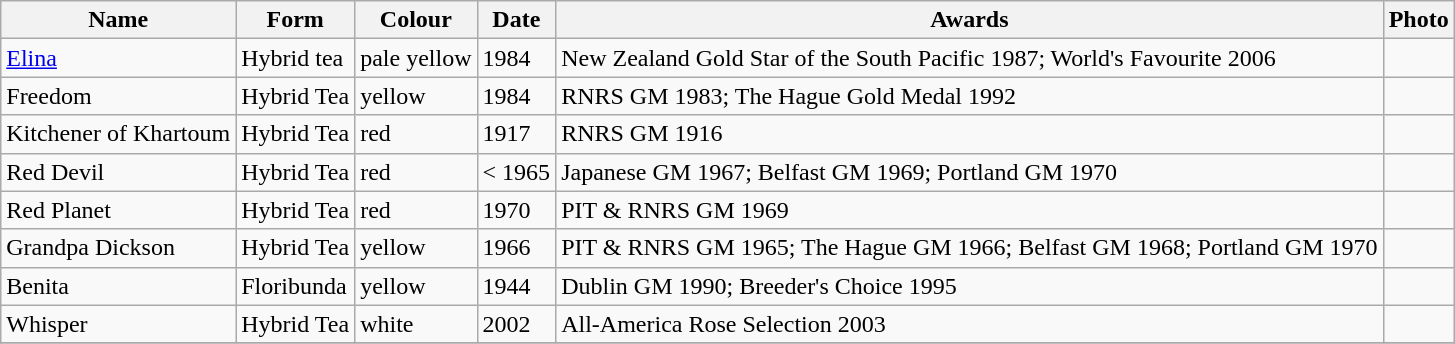<table class="wikitable sortable">
<tr>
<th>Name</th>
<th>Form</th>
<th>Colour</th>
<th>Date</th>
<th>Awards</th>
<th>Photo</th>
</tr>
<tr>
<td><a href='#'>Elina</a></td>
<td>Hybrid tea</td>
<td>pale yellow</td>
<td>1984</td>
<td>New Zealand Gold Star of the South Pacific 1987; World's Favourite 2006</td>
<td></td>
</tr>
<tr>
<td>Freedom</td>
<td>Hybrid Tea</td>
<td>yellow</td>
<td>1984</td>
<td>RNRS GM 1983; The Hague Gold Medal 1992</td>
<td></td>
</tr>
<tr>
<td>Kitchener of Khartoum</td>
<td>Hybrid Tea</td>
<td>red</td>
<td>1917</td>
<td>RNRS GM 1916</td>
<td></td>
</tr>
<tr>
<td>Red Devil</td>
<td>Hybrid Tea</td>
<td>red</td>
<td>< 1965</td>
<td>Japanese GM 1967; Belfast GM 1969; Portland GM 1970</td>
<td></td>
</tr>
<tr>
<td>Red Planet</td>
<td>Hybrid Tea</td>
<td>red</td>
<td>1970</td>
<td>PIT & RNRS GM 1969</td>
<td></td>
</tr>
<tr>
<td>Grandpa Dickson</td>
<td>Hybrid Tea</td>
<td>yellow</td>
<td>1966</td>
<td>PIT & RNRS GM 1965; The Hague GM 1966; Belfast GM 1968; Portland GM 1970</td>
<td></td>
</tr>
<tr>
<td>Benita</td>
<td>Floribunda</td>
<td>yellow</td>
<td>1944</td>
<td>Dublin GM 1990; Breeder's Choice 1995</td>
<td></td>
</tr>
<tr>
<td>Whisper</td>
<td>Hybrid Tea</td>
<td>white</td>
<td>2002</td>
<td>All-America Rose Selection 2003</td>
<td></td>
</tr>
<tr>
</tr>
</table>
